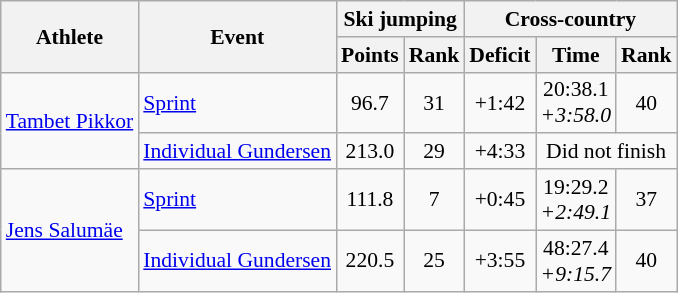<table class="wikitable" style="font-size:90%">
<tr>
<th rowspan="2">Athlete</th>
<th rowspan="2">Event</th>
<th colspan="2">Ski jumping</th>
<th colspan="6">Cross-country</th>
</tr>
<tr>
<th>Points</th>
<th>Rank</th>
<th>Deficit</th>
<th>Time</th>
<th>Rank</th>
</tr>
<tr align="center">
<td align="left" rowspan=2><a href='#'>Tambet Pikkor</a></td>
<td align="left"><a href='#'>Sprint</a></td>
<td>96.7</td>
<td>31</td>
<td>+1:42</td>
<td>20:38.1<br> <em>+3:58.0</em></td>
<td>40</td>
</tr>
<tr align="center">
<td align="left"><a href='#'>Individual Gundersen</a></td>
<td>213.0</td>
<td>29</td>
<td>+4:33</td>
<td colspan=2>Did not finish</td>
</tr>
<tr align="center">
<td align="left" rowspan=2><a href='#'>Jens Salumäe</a></td>
<td align="left"><a href='#'>Sprint</a></td>
<td>111.8</td>
<td>7</td>
<td>+0:45</td>
<td>19:29.2<br> <em>+2:49.1</em></td>
<td>37</td>
</tr>
<tr align="center">
<td align="left"><a href='#'>Individual Gundersen</a></td>
<td>220.5</td>
<td>25</td>
<td>+3:55</td>
<td>48:27.4<br> <em>+9:15.7</em></td>
<td>40</td>
</tr>
</table>
